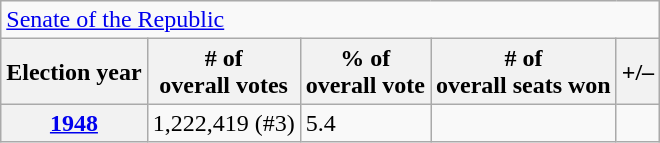<table class=wikitable>
<tr>
<td colspan=6><a href='#'>Senate of the Republic</a></td>
</tr>
<tr>
<th>Election year</th>
<th># of<br>overall votes</th>
<th>% of<br>overall vote</th>
<th># of<br>overall seats won</th>
<th>+/–</th>
</tr>
<tr>
<th><a href='#'>1948</a></th>
<td>1,222,419 (#3)</td>
<td>5.4</td>
<td></td>
<td></td>
</tr>
</table>
